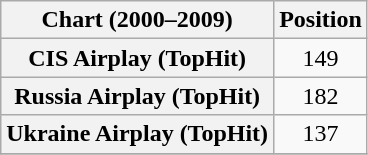<table class="wikitable sortable plainrowheaders" style="text-align:center">
<tr>
<th scope="col">Chart (2000–2009)</th>
<th scope="col">Position</th>
</tr>
<tr>
<th scope="row">CIS Airplay (TopHit)</th>
<td>149</td>
</tr>
<tr>
<th scope="row">Russia Airplay (TopHit)</th>
<td>182</td>
</tr>
<tr>
<th scope="row">Ukraine Airplay (TopHit)</th>
<td>137</td>
</tr>
<tr>
</tr>
</table>
